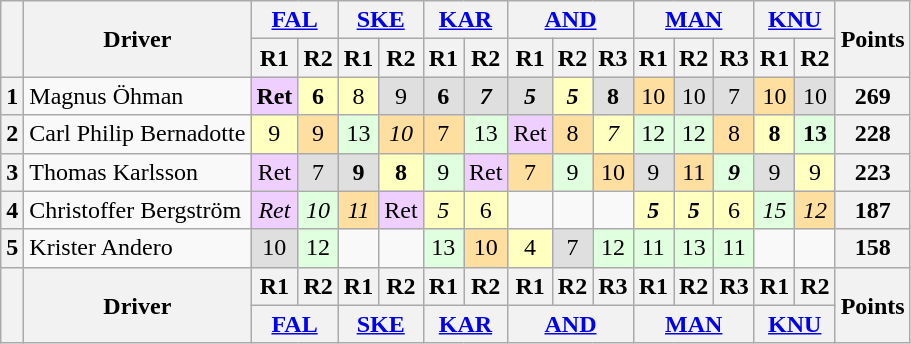<table class="wikitable" style="text-align:center;">
<tr>
<th rowspan="2"></th>
<th rowspan="2">Driver</th>
<th colspan="2"><a href='#'>FAL</a><br></th>
<th colspan="2"><a href='#'>SKE</a><br></th>
<th colspan="2"><a href='#'>KAR</a><br></th>
<th colspan="3"><a href='#'>AND</a><br></th>
<th colspan="3"><a href='#'>MAN</a><br></th>
<th colspan="2"><a href='#'>KNU</a><br></th>
<th rowspan="2">Points</th>
</tr>
<tr>
<th>R1</th>
<th>R2</th>
<th>R1</th>
<th>R2</th>
<th>R1</th>
<th>R2</th>
<th>R1</th>
<th>R2</th>
<th>R3</th>
<th>R1</th>
<th>R2</th>
<th>R3</th>
<th>R1</th>
<th>R2</th>
</tr>
<tr>
<th>1</th>
<td align="left"> Magnus Öhman</td>
<td style="background:#efcfff;"><strong>Ret</strong></td>
<td style="background:#ffffbf;"><strong>6</strong></td>
<td style="background:#ffffbf;">8</td>
<td style="background:#dfdfdf;">9</td>
<td style="background:#dfdfdf;"><strong>6</strong></td>
<td style="background:#dfdfdf;"><strong><em>7</em></strong></td>
<td style="background:#dfdfdf;"><strong><em>5</em></strong></td>
<td style="background:#ffffbf;"><strong><em>5</em></strong></td>
<td style="background:#dfdfdf;"><strong>8</strong></td>
<td style="background:#ffdf9f;">10</td>
<td style="background:#dfdfdf;">10</td>
<td style="background:#dfdfdf;">7</td>
<td style="background:#ffdf9f;">10</td>
<td style="background:#dfdfdf;">10</td>
<th>269</th>
</tr>
<tr>
<th>2</th>
<td align="left"> Carl Philip Bernadotte</td>
<td style="background:#ffffbf;">9</td>
<td style="background:#ffdf9f;">9</td>
<td style="background:#dfffdf;">13</td>
<td style="background:#ffdf9f;"><em>10</em></td>
<td style="background:#ffdf9f;">7</td>
<td style="background:#dfffdf;">13</td>
<td style="background:#efcfff;">Ret</td>
<td style="background:#ffdf9f;">8</td>
<td style="background:#ffffbf;"><em>7</em></td>
<td style="background:#dfffdf;">12</td>
<td style="background:#dfffdf;">12</td>
<td style="background:#ffdf9f;">8</td>
<td style="background:#ffffbf;"><strong>8</strong></td>
<td style="background:#dfffdf;"><strong>13</strong></td>
<th>228</th>
</tr>
<tr>
<th>3</th>
<td align="left"> Thomas Karlsson</td>
<td style="background:#efcfff;">Ret</td>
<td style="background:#dfdfdf;">7</td>
<td style="background:#dfdfdf;"><strong>9</strong></td>
<td style="background:#ffffbf;"><strong>8</strong></td>
<td style="background:#dfffdf;">9</td>
<td style="background:#efcfff;">Ret</td>
<td style="background:#ffdf9f;">7</td>
<td style="background:#dfffdf;">9</td>
<td style="background:#ffdf9f;">10</td>
<td style="background:#dfdfdf;">9</td>
<td style="background:#ffdf9f;">11</td>
<td style="background:#dfffdf;"><strong><em>9</em></strong></td>
<td style="background:#dfdfdf;">9</td>
<td style="background:#ffffbf;">9</td>
<th>223</th>
</tr>
<tr>
<th>4</th>
<td align="left"> Christoffer Bergström</td>
<td style="background:#efcfff;"><em>Ret</em></td>
<td style="background:#dfffdf;"><em>10</em></td>
<td style="background:#ffdf9f;"><em>11</em></td>
<td style="background:#efcfff;">Ret</td>
<td style="background:#ffffbf;"><em>5</em></td>
<td style="background:#ffffbf;">6</td>
<td></td>
<td></td>
<td></td>
<td style="background:#ffffbf;"><strong><em>5</em></strong></td>
<td style="background:#ffffbf;"><strong><em>5</em></strong></td>
<td style="background:#ffffbf;">6</td>
<td style="background:#dfffdf;"><em>15</em></td>
<td style="background:#ffdf9f;"><em>12</em></td>
<th>187</th>
</tr>
<tr>
<th>5</th>
<td align="left"> Krister Andero</td>
<td style="background:#dfdfdf;">10</td>
<td style="background:#dfffdf;">12</td>
<td></td>
<td></td>
<td style="background:#dfffdf;">13</td>
<td style="background:#ffdf9f;">10</td>
<td style="background:#ffffbf;">4</td>
<td style="background:#dfdfdf;">7</td>
<td style="background:#dfffdf;">12</td>
<td style="background:#dfffdf;">11</td>
<td style="background:#dfffdf;">13</td>
<td style="background:#dfffdf;">11</td>
<td></td>
<td></td>
<th>158</th>
</tr>
<tr>
<th rowspan="2"></th>
<th rowspan="2">Driver</th>
<th>R1</th>
<th>R2</th>
<th>R1</th>
<th>R2</th>
<th>R1</th>
<th>R2</th>
<th>R1</th>
<th>R2</th>
<th>R3</th>
<th>R1</th>
<th>R2</th>
<th>R3</th>
<th>R1</th>
<th>R2</th>
<th rowspan="2">Points</th>
</tr>
<tr>
<th colspan="2"><a href='#'>FAL</a><br></th>
<th colspan="2"><a href='#'>SKE</a><br></th>
<th colspan="2"><a href='#'>KAR</a><br></th>
<th colspan="3"><a href='#'>AND</a><br></th>
<th colspan="3"><a href='#'>MAN</a><br></th>
<th colspan="2"><a href='#'>KNU</a><br></th>
</tr>
</table>
